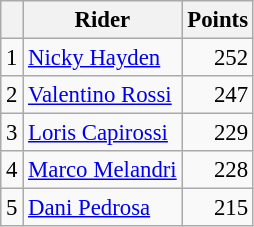<table class="wikitable" style="font-size: 95%;">
<tr>
<th></th>
<th>Rider</th>
<th>Points</th>
</tr>
<tr>
<td align=center>1</td>
<td> <a href='#'>Nicky Hayden</a></td>
<td align=right>252</td>
</tr>
<tr>
<td align=center>2</td>
<td> <a href='#'>Valentino Rossi</a></td>
<td align=right>247</td>
</tr>
<tr>
<td align=center>3</td>
<td> <a href='#'>Loris Capirossi</a></td>
<td align=right>229</td>
</tr>
<tr>
<td align=center>4</td>
<td> <a href='#'>Marco Melandri</a></td>
<td align=right>228</td>
</tr>
<tr>
<td align=center>5</td>
<td> <a href='#'>Dani Pedrosa</a></td>
<td align=right>215</td>
</tr>
</table>
